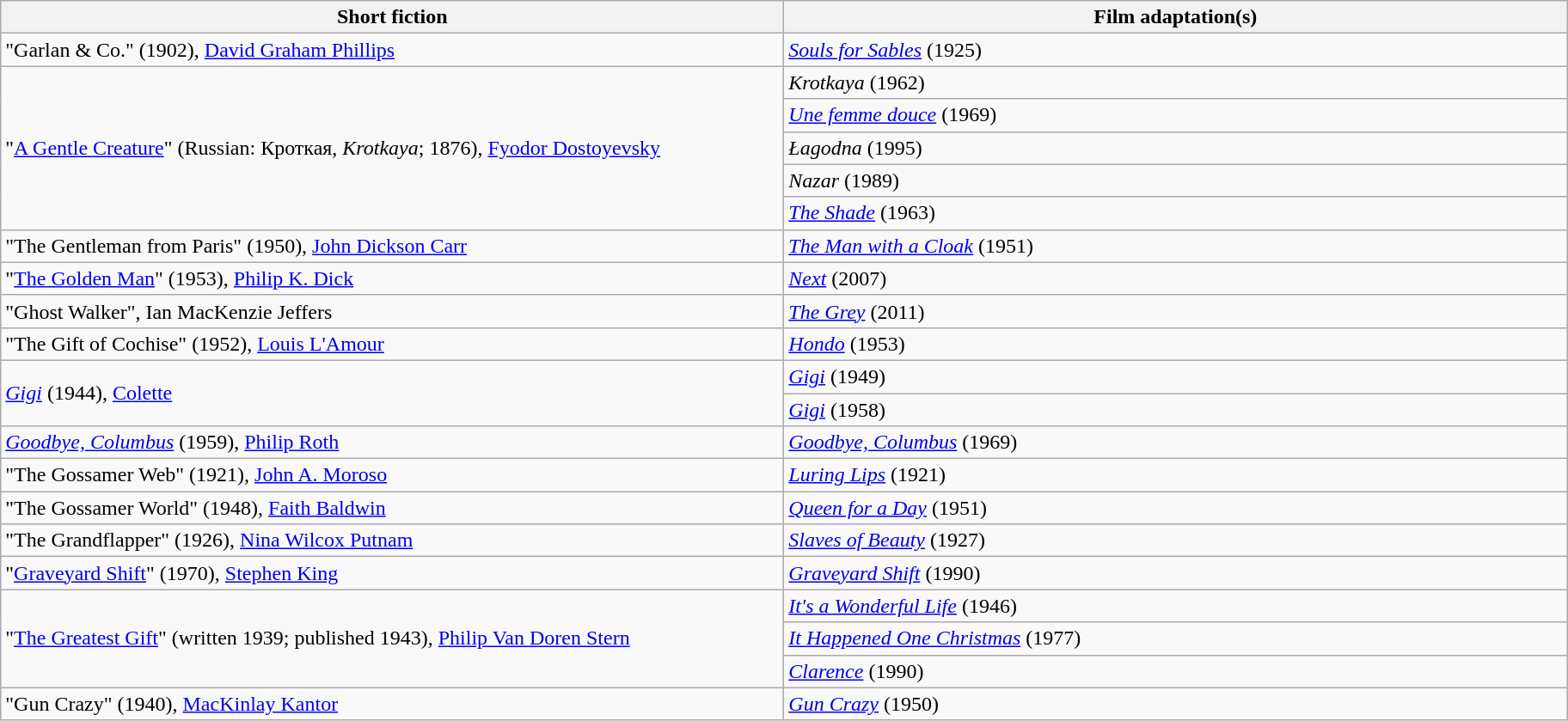<table class="wikitable">
<tr>
<th width="600">Short fiction</th>
<th width="600">Film adaptation(s)</th>
</tr>
<tr>
<td>"Garlan & Co." (1902), <a href='#'>David Graham Phillips</a></td>
<td><em><a href='#'>Souls for Sables</a></em> (1925)</td>
</tr>
<tr>
<td rowspan="5">"<a href='#'>A Gentle Creature</a>" (Russian: Кроткая, <em>Krotkaya</em>; 1876), <a href='#'>Fyodor Dostoyevsky</a></td>
<td><em>Krotkaya</em> (1962)</td>
</tr>
<tr>
<td><em><a href='#'>Une femme douce</a></em> (1969)</td>
</tr>
<tr>
<td><em>Łagodna</em> (1995)</td>
</tr>
<tr>
<td><em>Nazar</em> (1989)</td>
</tr>
<tr>
<td><em><a href='#'>The Shade</a></em> (1963)</td>
</tr>
<tr>
<td>"The Gentleman from Paris" (1950), <a href='#'>John Dickson Carr</a></td>
<td><em><a href='#'>The Man with a Cloak</a></em> (1951)</td>
</tr>
<tr>
<td>"<a href='#'>The Golden Man</a>" (1953), <a href='#'>Philip K. Dick</a></td>
<td><em><a href='#'>Next</a></em> (2007)</td>
</tr>
<tr>
<td>"Ghost Walker", Ian MacKenzie Jeffers</td>
<td><em><a href='#'>The Grey</a></em> (2011)</td>
</tr>
<tr>
<td>"The Gift of Cochise" (1952), <a href='#'>Louis L'Amour</a></td>
<td><em><a href='#'>Hondo</a></em> (1953)</td>
</tr>
<tr>
<td rowspan="2"><em><a href='#'>Gigi</a></em> (1944), <a href='#'>Colette</a></td>
<td><em><a href='#'>Gigi</a></em> (1949)</td>
</tr>
<tr>
<td><em><a href='#'>Gigi</a></em> (1958)</td>
</tr>
<tr>
<td><em><a href='#'>Goodbye, Columbus</a></em> (1959), <a href='#'>Philip Roth</a></td>
<td><em><a href='#'>Goodbye, Columbus</a></em> (1969)</td>
</tr>
<tr>
<td>"The Gossamer Web" (1921), <a href='#'>John A. Moroso</a></td>
<td><em><a href='#'>Luring Lips</a></em> (1921)</td>
</tr>
<tr>
<td>"The Gossamer World" (1948), <a href='#'>Faith Baldwin</a></td>
<td><em><a href='#'>Queen for a Day</a></em> (1951)</td>
</tr>
<tr>
<td>"The Grandflapper" (1926), <a href='#'>Nina Wilcox Putnam</a></td>
<td><em><a href='#'>Slaves of Beauty</a></em> (1927)</td>
</tr>
<tr>
<td>"<a href='#'>Graveyard Shift</a>" (1970), <a href='#'>Stephen King</a></td>
<td><em><a href='#'>Graveyard Shift</a></em> (1990)</td>
</tr>
<tr>
<td rowspan="3">"<a href='#'>The Greatest Gift</a>" (written 1939; published 1943), <a href='#'>Philip Van Doren Stern</a></td>
<td><em><a href='#'>It's a Wonderful Life</a></em> (1946)</td>
</tr>
<tr>
<td><em><a href='#'>It Happened One Christmas</a></em> (1977)</td>
</tr>
<tr>
<td><em><a href='#'>Clarence</a></em> (1990)</td>
</tr>
<tr>
<td>"Gun Crazy" (1940), <a href='#'>MacKinlay Kantor</a></td>
<td><em><a href='#'>Gun Crazy</a></em> (1950)</td>
</tr>
</table>
